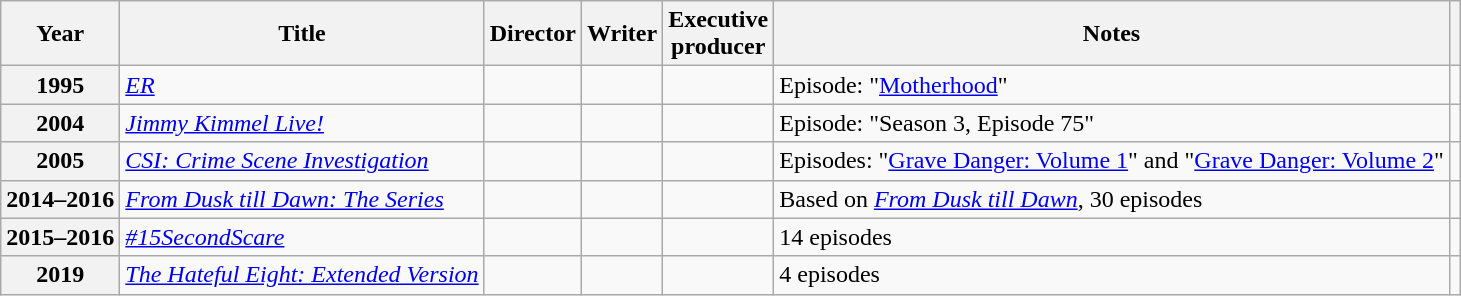<table class="wikitable plainrowheaders sortable" style="margin-right: 0;">
<tr>
<th scope="col">Year</th>
<th scope="col">Title</th>
<th scope="col">Director</th>
<th scope="col">Writer</th>
<th scope="col">Executive<br>producer</th>
<th scope="col" class=unsortable>Notes</th>
<th scope="col" class=unsortable></th>
</tr>
<tr>
<th scope="row">1995</th>
<td><em><a href='#'>ER</a></em></td>
<td></td>
<td></td>
<td></td>
<td>Episode: "<a href='#'>Motherhood</a>"</td>
<td style="text-align: center;"></td>
</tr>
<tr>
<th scope="row">2004</th>
<td><em><a href='#'>Jimmy Kimmel Live!</a></em></td>
<td></td>
<td></td>
<td></td>
<td>Episode: "Season 3, Episode 75"</td>
<td style="text-align: center;"></td>
</tr>
<tr>
<th scope="row">2005</th>
<td><em><a href='#'>CSI: Crime Scene Investigation</a></em></td>
<td></td>
<td></td>
<td></td>
<td>Episodes: "<a href='#'>Grave Danger: Volume 1</a>" and "<a href='#'>Grave Danger: Volume 2</a>"</td>
<td style="text-align: center;"></td>
</tr>
<tr>
<th scope="row">2014–2016</th>
<td><em><a href='#'>From Dusk till Dawn: The Series</a></em></td>
<td></td>
<td></td>
<td></td>
<td>Based on <em><a href='#'>From Dusk till Dawn</a></em>, 30 episodes</td>
<td style="text-align: center;"></td>
</tr>
<tr>
<th scope="row">2015–2016</th>
<td><em><a href='#'>#15SecondScare</a></em></td>
<td></td>
<td></td>
<td></td>
<td>14 episodes</td>
<td style="text-align: center;"></td>
</tr>
<tr>
<th scope="row">2019</th>
<td><em><a href='#'>The Hateful Eight: Extended Version</a></em></td>
<td></td>
<td></td>
<td></td>
<td>4 episodes</td>
<td style="text-align: center;"></td>
</tr>
</table>
